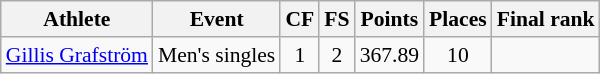<table class="wikitable" border="1" style="font-size:90%">
<tr>
<th>Athlete</th>
<th>Event</th>
<th>CF</th>
<th>FS</th>
<th>Points</th>
<th>Places</th>
<th>Final rank</th>
</tr>
<tr align=center>
<td align=left><a href='#'>Gillis Grafström</a></td>
<td>Men's singles</td>
<td>1</td>
<td>2</td>
<td>367.89</td>
<td>10</td>
<td></td>
</tr>
</table>
